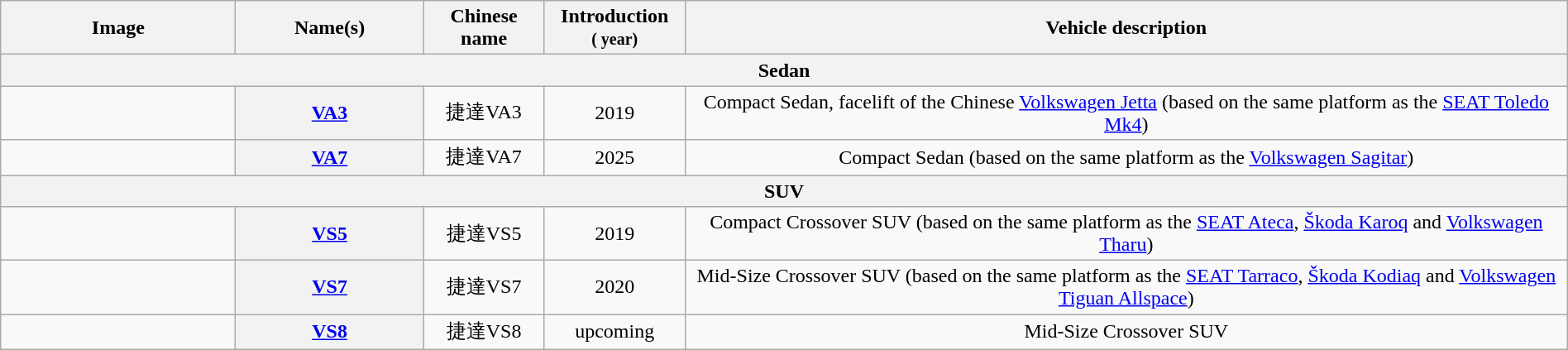<table class="wikitable sortable" style="text-align: center; width: 100%">
<tr>
<th width="15%" class="unsortable">Image</th>
<th width="12%" class="unsortable">Name(s)</th>
<th>Chinese name</th>
<th width="9%">Introduction<br><small>( year)</small></th>
<th class="unsortable">Vehicle description</th>
</tr>
<tr>
<th colspan="5">Sedan</th>
</tr>
<tr>
<td></td>
<th><a href='#'>VA3</a></th>
<td>捷達VA3</td>
<td>2019</td>
<td>Compact Sedan, facelift of the Chinese <a href='#'>Volkswagen Jetta</a> (based on the same platform as the <a href='#'>SEAT Toledo Mk4</a>)</td>
</tr>
<tr>
<td></td>
<th><a href='#'>VA7</a></th>
<td>捷達VA7</td>
<td>2025</td>
<td>Compact Sedan (based on the same platform as the <a href='#'>Volkswagen Sagitar</a>)</td>
</tr>
<tr>
<th colspan="5">SUV</th>
</tr>
<tr>
<td></td>
<th><a href='#'>VS5</a></th>
<td>捷達VS5</td>
<td>2019</td>
<td>Compact Crossover SUV (based on the same platform as the <a href='#'>SEAT Ateca</a>, <a href='#'>Škoda Karoq</a> and <a href='#'>Volkswagen Tharu</a>)</td>
</tr>
<tr>
<td></td>
<th><a href='#'>VS7</a></th>
<td>捷達VS7</td>
<td>2020</td>
<td>Mid-Size Crossover SUV  (based on the same platform as the <a href='#'>SEAT Tarraco</a>, <a href='#'>Škoda Kodiaq</a> and <a href='#'>Volkswagen Tiguan Allspace</a>)</td>
</tr>
<tr>
<td></td>
<th><a href='#'>VS8</a></th>
<td>捷達VS8</td>
<td>upcoming</td>
<td>Mid-Size Crossover SUV</td>
</tr>
</table>
